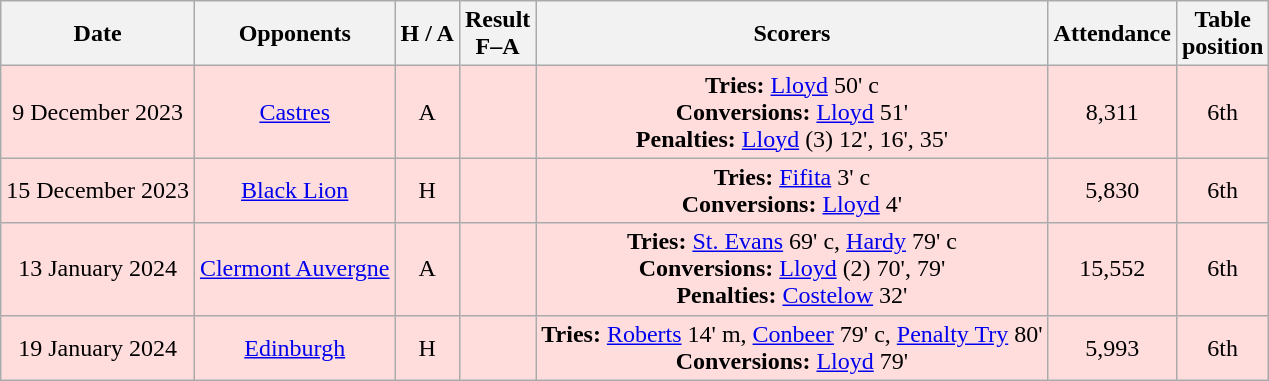<table class="wikitable" style="text-align:center">
<tr>
<th>Date</th>
<th>Opponents</th>
<th>H / A</th>
<th>Result<br>F–A</th>
<th>Scorers</th>
<th>Attendance</th>
<th>Table<br>position</th>
</tr>
<tr bgcolor="#ffdddd">
<td>9 December 2023</td>
<td><a href='#'>Castres</a></td>
<td>A</td>
<td></td>
<td><strong>Tries:</strong> <a href='#'>Lloyd</a> 50' c<br><strong>Conversions:</strong> <a href='#'>Lloyd</a> 51'<br><strong>Penalties:</strong> <a href='#'>Lloyd</a> (3) 12', 16', 35'</td>
<td>8,311</td>
<td>6th</td>
</tr>
<tr bgcolor="#ffdddd">
<td>15 December 2023</td>
<td><a href='#'>Black Lion</a></td>
<td>H</td>
<td></td>
<td><strong>Tries:</strong> <a href='#'>Fifita</a> 3' c<br><strong>Conversions:</strong> <a href='#'>Lloyd</a> 4'</td>
<td>5,830</td>
<td>6th</td>
</tr>
<tr bgcolor="#ffdddd">
<td>13 January 2024</td>
<td><a href='#'>Clermont Auvergne</a></td>
<td>A</td>
<td></td>
<td><strong>Tries:</strong> <a href='#'> St. Evans</a> 69' c, <a href='#'>Hardy</a> 79' c<br><strong>Conversions:</strong> <a href='#'>Lloyd</a> (2) 70', 79'<br><strong>Penalties:</strong> <a href='#'>Costelow</a> 32'</td>
<td>15,552</td>
<td>6th</td>
</tr>
<tr bgcolor="#ffdddd">
<td>19 January 2024</td>
<td><a href='#'>Edinburgh</a></td>
<td>H</td>
<td></td>
<td><strong>Tries:</strong> <a href='#'>Roberts</a> 14' m, <a href='#'>Conbeer</a> 79' c, <a href='#'>Penalty Try</a> 80'<br><strong>Conversions:</strong> <a href='#'>Lloyd</a> 79'</td>
<td>5,993</td>
<td>6th</td>
</tr>
</table>
